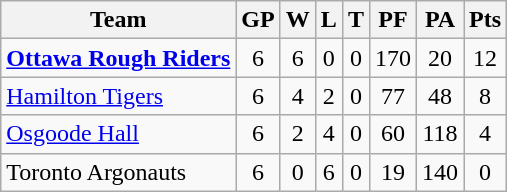<table class="wikitable">
<tr>
<th>Team</th>
<th>GP</th>
<th>W</th>
<th>L</th>
<th>T</th>
<th>PF</th>
<th>PA</th>
<th>Pts</th>
</tr>
<tr align="center">
<td align="left"><strong><a href='#'>Ottawa Rough Riders</a></strong></td>
<td>6</td>
<td>6</td>
<td>0</td>
<td>0</td>
<td>170</td>
<td>20</td>
<td>12</td>
</tr>
<tr align="center">
<td align="left"><a href='#'>Hamilton Tigers</a></td>
<td>6</td>
<td>4</td>
<td>2</td>
<td>0</td>
<td>77</td>
<td>48</td>
<td>8</td>
</tr>
<tr align="center">
<td align="left"><a href='#'>Osgoode Hall</a></td>
<td>6</td>
<td>2</td>
<td>4</td>
<td>0</td>
<td>60</td>
<td>118</td>
<td>4</td>
</tr>
<tr align="center">
<td align="left">Toronto Argonauts</td>
<td>6</td>
<td>0</td>
<td>6</td>
<td>0</td>
<td>19</td>
<td>140</td>
<td>0</td>
</tr>
</table>
